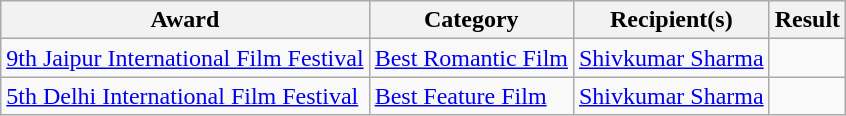<table class="wikitable sortable">
<tr>
<th>Award</th>
<th>Category</th>
<th>Recipient(s)</th>
<th>Result</th>
</tr>
<tr>
<td rowspan="1"><a href='#'>9th Jaipur International Film Festival</a></td>
<td><a href='#'>Best Romantic Film</a></td>
<td><a href='#'>Shivkumar Sharma</a></td>
<td></td>
</tr>
<tr>
<td rowspan="1"><a href='#'>5th Delhi International Film Festival</a></td>
<td><a href='#'>Best Feature Film</a></td>
<td><a href='#'>Shivkumar Sharma</a></td>
<td></td>
</tr>
</table>
